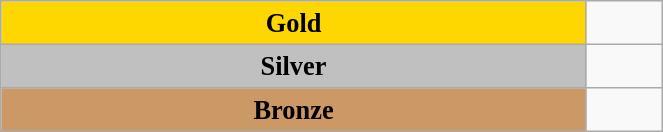<table class="wikitable" style=" text-align:center; font-size:110%;" width="35%">
<tr>
<td bgcolor="gold"><strong>Gold</strong></td>
<td></td>
</tr>
<tr>
<td bgcolor="silver"><strong>Silver</strong></td>
<td></td>
</tr>
<tr>
<td bgcolor="CC9966"><strong>Bronze</strong></td>
<td></td>
</tr>
</table>
